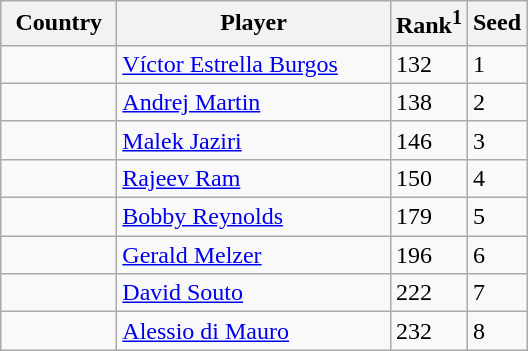<table class="sortable wikitable">
<tr>
<th width="70">Country</th>
<th width="175">Player</th>
<th>Rank<sup>1</sup></th>
<th>Seed</th>
</tr>
<tr>
<td></td>
<td><a href='#'>Víctor Estrella Burgos</a></td>
<td>132</td>
<td>1</td>
</tr>
<tr>
<td></td>
<td><a href='#'>Andrej Martin</a></td>
<td>138</td>
<td>2</td>
</tr>
<tr>
<td></td>
<td><a href='#'>Malek Jaziri</a></td>
<td>146</td>
<td>3</td>
</tr>
<tr>
<td></td>
<td><a href='#'>Rajeev Ram</a></td>
<td>150</td>
<td>4</td>
</tr>
<tr>
<td></td>
<td><a href='#'>Bobby Reynolds</a></td>
<td>179</td>
<td>5</td>
</tr>
<tr>
<td></td>
<td><a href='#'>Gerald Melzer</a></td>
<td>196</td>
<td>6</td>
</tr>
<tr>
<td></td>
<td><a href='#'>David Souto</a></td>
<td>222</td>
<td>7</td>
</tr>
<tr>
<td></td>
<td><a href='#'>Alessio di Mauro</a></td>
<td>232</td>
<td>8</td>
</tr>
</table>
